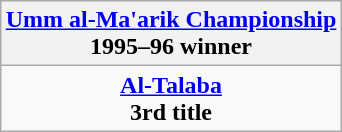<table class="wikitable" style="text-align: center; margin: 0 auto;">
<tr>
<th><a href='#'>Umm al-Ma'arik Championship</a><br>1995–96 winner</th>
</tr>
<tr>
<td><strong><a href='#'>Al-Talaba</a></strong><br><strong>3rd title</strong></td>
</tr>
</table>
